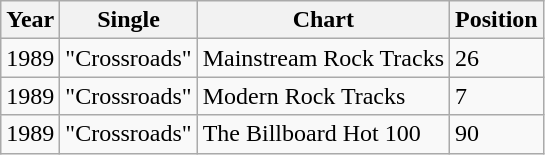<table class="wikitable">
<tr>
<th>Year</th>
<th>Single</th>
<th>Chart</th>
<th>Position</th>
</tr>
<tr>
<td>1989</td>
<td>"Crossroads"</td>
<td>Mainstream Rock Tracks</td>
<td>26</td>
</tr>
<tr>
<td>1989</td>
<td>"Crossroads"</td>
<td>Modern Rock Tracks</td>
<td>7</td>
</tr>
<tr>
<td>1989</td>
<td>"Crossroads"</td>
<td>The Billboard Hot 100</td>
<td>90</td>
</tr>
</table>
